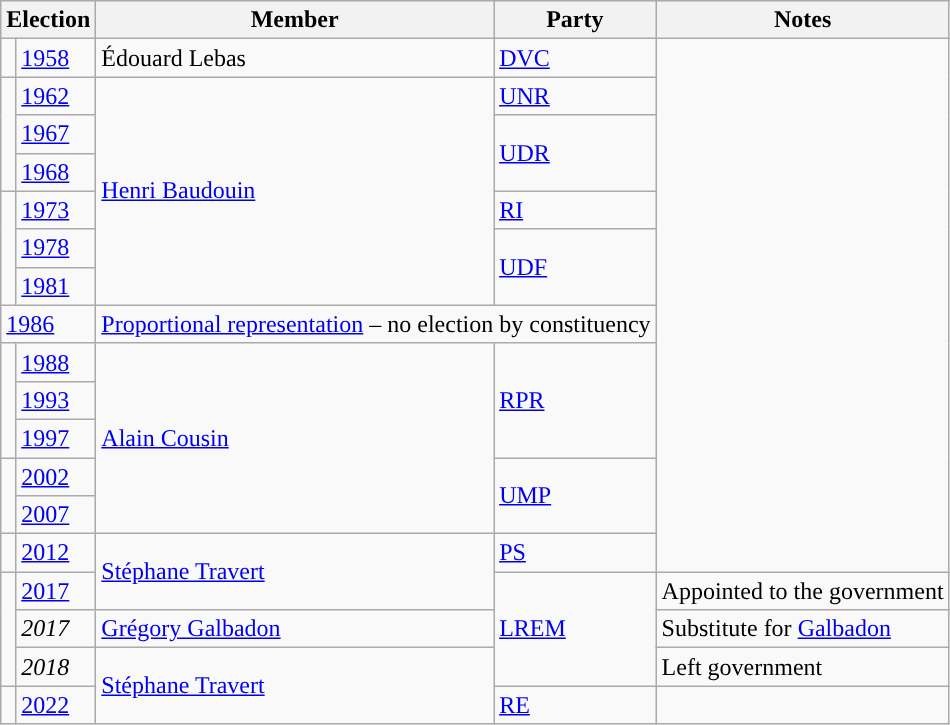<table class="wikitable">
<tr>
<th colspan=2>Election</th>
<th>Member</th>
<th>Party</th>
<th>Notes</th>
</tr>
<tr>
<td style="background-color: "></td>
<td><a href='#'>1958</a></td>
<td>Édouard Lebas</td>
<td><a href='#'>DVC</a></td>
</tr>
<tr>
<td rowspan="3" style="background-color: "></td>
<td><a href='#'>1962</a></td>
<td rowspan="6"><a href='#'>Henri Baudouin</a></td>
<td><a href='#'>UNR</a></td>
</tr>
<tr>
<td><a href='#'>1967</a></td>
<td rowspan="2"><a href='#'>UDR</a></td>
</tr>
<tr>
<td><a href='#'>1968</a></td>
</tr>
<tr>
<td rowspan="3" style="background-color: "></td>
<td><a href='#'>1973</a></td>
<td><a href='#'>RI</a></td>
</tr>
<tr>
<td><a href='#'>1978</a></td>
<td rowspan="2"><a href='#'>UDF</a></td>
</tr>
<tr>
<td><a href='#'>1981</a></td>
</tr>
<tr>
<td colspan="2"><a href='#'>1986</a></td>
<td colspan="2"><a href='#'>Proportional representation</a> – no election by constituency</td>
</tr>
<tr>
<td rowspan="3" style="background-color: "></td>
<td><a href='#'>1988</a></td>
<td rowspan="5"><a href='#'>Alain Cousin</a></td>
<td rowspan="3"><a href='#'>RPR</a></td>
</tr>
<tr>
<td><a href='#'>1993</a></td>
</tr>
<tr>
<td><a href='#'>1997</a></td>
</tr>
<tr>
<td rowspan="2" style="background-color: "></td>
<td><a href='#'>2002</a></td>
<td rowspan="2"><a href='#'>UMP</a></td>
</tr>
<tr>
<td><a href='#'>2007</a></td>
</tr>
<tr>
<td style="background-color: "></td>
<td><a href='#'>2012</a></td>
<td rowspan="2"><a href='#'>Stéphane Travert</a></td>
<td><a href='#'>PS</a></td>
</tr>
<tr>
<td rowspan="3" style="background-color: "></td>
<td><a href='#'>2017</a></td>
<td rowspan="3"><a href='#'>LREM</a></td>
<td>Appointed to the government</td>
</tr>
<tr>
<td><em>2017</em></td>
<td><a href='#'>Grégory Galbadon</a></td>
<td>Substitute for <a href='#'>Galbadon</a></td>
</tr>
<tr>
<td><em>2018</em></td>
<td rowspan="2"><a href='#'>Stéphane Travert</a></td>
<td>Left government</td>
</tr>
<tr>
<td style="background-color: "></td>
<td><a href='#'>2022</a></td>
<td><a href='#'>RE</a></td>
<td></td>
</tr>
</table>
